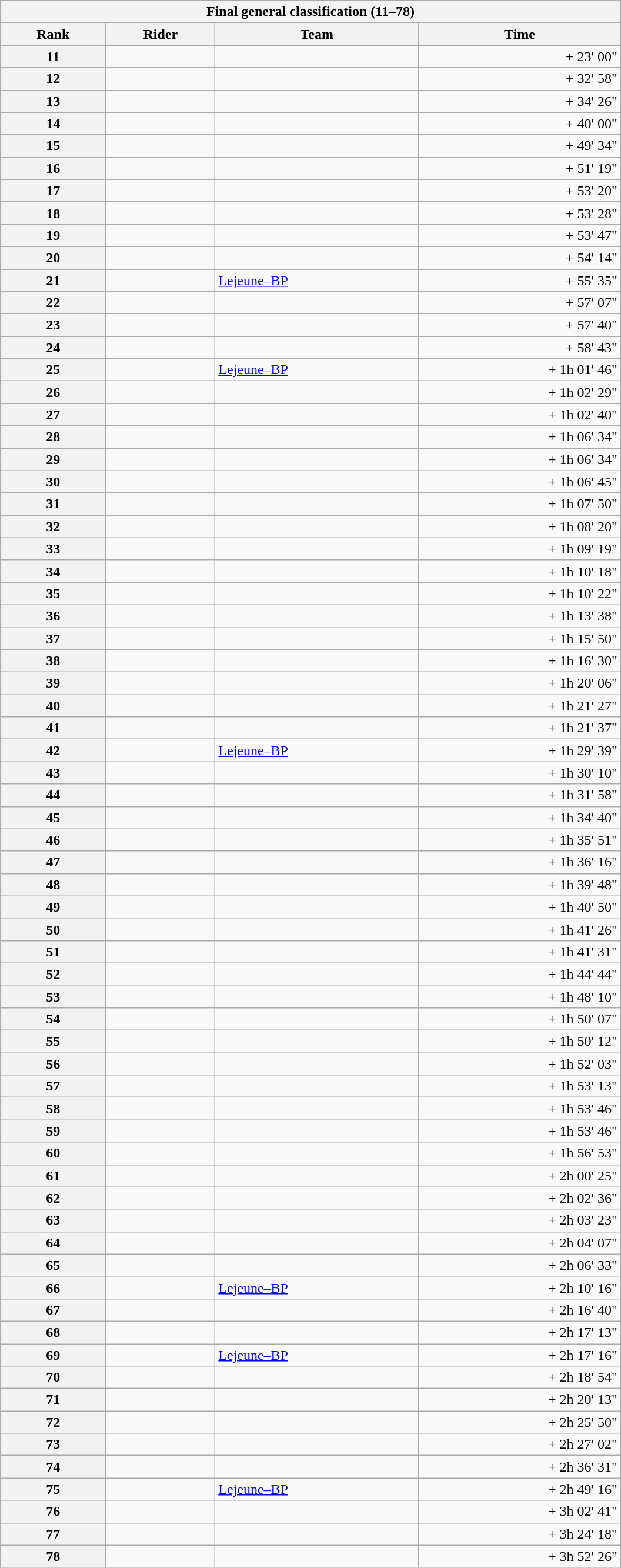<table class="collapsible collapsed wikitable" style="width:44em;margin-top:-1px;">
<tr>
<th scope="col" colspan="4">Final general classification (11–78)</th>
</tr>
<tr>
<th scope="col">Rank</th>
<th scope="col">Rider</th>
<th scope="col">Team</th>
<th scope="col">Time</th>
</tr>
<tr>
<th scope="row">11</th>
<td></td>
<td></td>
<td style="text-align:right;">+ 23' 00"</td>
</tr>
<tr>
<th scope="row">12</th>
<td></td>
<td></td>
<td style="text-align:right;">+ 32' 58"</td>
</tr>
<tr>
<th scope="row">13</th>
<td> </td>
<td></td>
<td style="text-align:right;">+ 34' 26"</td>
</tr>
<tr>
<th scope="row">14</th>
<td></td>
<td></td>
<td style="text-align:right;">+ 40' 00"</td>
</tr>
<tr>
<th scope="row">15</th>
<td></td>
<td></td>
<td style="text-align:right;">+ 49' 34"</td>
</tr>
<tr>
<th scope="row">16</th>
<td></td>
<td></td>
<td style="text-align:right;">+ 51' 19"</td>
</tr>
<tr>
<th scope="row">17</th>
<td></td>
<td></td>
<td style="text-align:right;">+ 53' 20"</td>
</tr>
<tr>
<th scope="row">18</th>
<td></td>
<td></td>
<td style="text-align:right;">+ 53' 28"</td>
</tr>
<tr>
<th scope="row">19</th>
<td></td>
<td></td>
<td style="text-align:right;">+ 53' 47"</td>
</tr>
<tr>
<th scope="row">20</th>
<td></td>
<td></td>
<td style="text-align:right;">+ 54' 14"</td>
</tr>
<tr>
<th scope="row">21</th>
<td></td>
<td><a href='#'>Lejeune–BP</a></td>
<td style="text-align:right;">+ 55' 35"</td>
</tr>
<tr>
<th scope="row">22</th>
<td></td>
<td></td>
<td style="text-align:right;">+ 57' 07"</td>
</tr>
<tr>
<th scope="row">23</th>
<td></td>
<td></td>
<td style="text-align:right;">+ 57' 40"</td>
</tr>
<tr>
<th scope="row">24</th>
<td></td>
<td></td>
<td style="text-align:right;">+ 58' 43"</td>
</tr>
<tr>
<th scope="row">25</th>
<td></td>
<td><a href='#'>Lejeune–BP</a></td>
<td style="text-align:right;">+ 1h 01' 46"</td>
</tr>
<tr>
<th scope="row">26</th>
<td></td>
<td></td>
<td style="text-align:right;">+ 1h 02' 29"</td>
</tr>
<tr>
<th scope="row">27</th>
<td></td>
<td></td>
<td style="text-align:right;">+ 1h 02' 40"</td>
</tr>
<tr>
<th scope="row">28</th>
<td></td>
<td></td>
<td style="text-align:right;">+ 1h 06' 34"</td>
</tr>
<tr>
<th scope="row">29</th>
<td></td>
<td></td>
<td style="text-align:right;">+ 1h 06' 34"</td>
</tr>
<tr>
<th scope="row">30</th>
<td></td>
<td></td>
<td style="text-align:right;">+ 1h 06' 45"</td>
</tr>
<tr>
<th scope="row">31</th>
<td></td>
<td></td>
<td style="text-align:right;">+ 1h 07' 50"</td>
</tr>
<tr>
<th scope="row">32</th>
<td></td>
<td></td>
<td style="text-align:right;">+ 1h 08' 20"</td>
</tr>
<tr>
<th scope="row">33</th>
<td></td>
<td></td>
<td style="text-align:right;">+ 1h 09' 19"</td>
</tr>
<tr>
<th scope="row">34</th>
<td></td>
<td></td>
<td style="text-align:right;">+ 1h 10' 18"</td>
</tr>
<tr>
<th scope="row">35</th>
<td></td>
<td></td>
<td style="text-align:right;">+ 1h 10' 22"</td>
</tr>
<tr>
<th scope="row">36</th>
<td></td>
<td></td>
<td style="text-align:right;">+ 1h 13' 38"</td>
</tr>
<tr>
<th scope="row">37</th>
<td></td>
<td></td>
<td style="text-align:right;">+ 1h 15' 50"</td>
</tr>
<tr>
<th scope="row">38</th>
<td></td>
<td></td>
<td style="text-align:right;">+ 1h 16' 30"</td>
</tr>
<tr>
<th scope="row">39</th>
<td></td>
<td></td>
<td style="text-align:right;">+ 1h 20' 06"</td>
</tr>
<tr>
<th scope="row">40</th>
<td></td>
<td></td>
<td style="text-align:right;">+ 1h 21' 27"</td>
</tr>
<tr>
<th scope="row">41</th>
<td></td>
<td></td>
<td style="text-align:right;">+ 1h 21' 37"</td>
</tr>
<tr>
<th scope="row">42</th>
<td></td>
<td><a href='#'>Lejeune–BP</a></td>
<td style="text-align:right;">+ 1h 29' 39"</td>
</tr>
<tr>
<th scope="row">43</th>
<td></td>
<td></td>
<td style="text-align:right;">+ 1h 30' 10"</td>
</tr>
<tr>
<th scope="row">44</th>
<td></td>
<td></td>
<td style="text-align:right;">+ 1h 31' 58"</td>
</tr>
<tr>
<th scope="row">45</th>
<td></td>
<td></td>
<td style="text-align:right;">+ 1h 34' 40"</td>
</tr>
<tr>
<th scope="row">46</th>
<td></td>
<td></td>
<td style="text-align:right;">+ 1h 35' 51"</td>
</tr>
<tr>
<th scope="row">47</th>
<td></td>
<td></td>
<td style="text-align:right;">+ 1h 36' 16"</td>
</tr>
<tr>
<th scope="row">48</th>
<td></td>
<td></td>
<td style="text-align:right;">+ 1h 39' 48"</td>
</tr>
<tr>
<th scope="row">49</th>
<td></td>
<td></td>
<td style="text-align:right;">+ 1h 40' 50"</td>
</tr>
<tr>
<th scope="row">50</th>
<td></td>
<td></td>
<td style="text-align:right;">+ 1h 41' 26"</td>
</tr>
<tr>
<th scope="row">51</th>
<td></td>
<td></td>
<td style="text-align:right;">+ 1h 41' 31"</td>
</tr>
<tr>
<th scope="row">52</th>
<td></td>
<td></td>
<td style="text-align:right;">+ 1h 44' 44"</td>
</tr>
<tr>
<th scope="row">53</th>
<td></td>
<td></td>
<td style="text-align:right;">+ 1h 48' 10"</td>
</tr>
<tr>
<th scope="row">54</th>
<td></td>
<td></td>
<td style="text-align:right;">+ 1h 50' 07"</td>
</tr>
<tr>
<th scope="row">55</th>
<td></td>
<td></td>
<td style="text-align:right;">+ 1h 50' 12"</td>
</tr>
<tr>
<th scope="row">56</th>
<td></td>
<td></td>
<td style="text-align:right;">+ 1h 52' 03"</td>
</tr>
<tr>
<th scope="row">57</th>
<td></td>
<td></td>
<td style="text-align:right;">+ 1h 53' 13"</td>
</tr>
<tr>
<th scope="row">58</th>
<td></td>
<td></td>
<td style="text-align:right;">+ 1h 53' 46"</td>
</tr>
<tr>
<th scope="row">59</th>
<td></td>
<td></td>
<td style="text-align:right;">+ 1h 53' 46"</td>
</tr>
<tr>
<th scope="row">60</th>
<td></td>
<td></td>
<td style="text-align:right;">+ 1h 56' 53"</td>
</tr>
<tr>
<th scope="row">61</th>
<td></td>
<td></td>
<td style="text-align:right;">+ 2h 00' 25"</td>
</tr>
<tr>
<th scope="row">62</th>
<td></td>
<td></td>
<td style="text-align:right;">+ 2h 02' 36"</td>
</tr>
<tr>
<th scope="row">63</th>
<td></td>
<td></td>
<td style="text-align:right;">+ 2h 03' 23"</td>
</tr>
<tr>
<th scope="row">64</th>
<td></td>
<td></td>
<td style="text-align:right;">+ 2h 04' 07"</td>
</tr>
<tr>
<th scope="row">65</th>
<td></td>
<td></td>
<td style="text-align:right;">+ 2h 06' 33"</td>
</tr>
<tr>
<th scope="row">66</th>
<td></td>
<td><a href='#'>Lejeune–BP</a></td>
<td style="text-align:right;">+ 2h 10' 16"</td>
</tr>
<tr>
<th scope="row">67</th>
<td></td>
<td></td>
<td style="text-align:right;">+ 2h 16' 40"</td>
</tr>
<tr>
<th scope="row">68</th>
<td></td>
<td></td>
<td style="text-align:right;">+ 2h 17' 13"</td>
</tr>
<tr>
<th scope="row">69</th>
<td></td>
<td><a href='#'>Lejeune–BP</a></td>
<td style="text-align:right;">+ 2h 17' 16"</td>
</tr>
<tr>
<th scope="row">70</th>
<td></td>
<td></td>
<td style="text-align:right;">+ 2h 18' 54"</td>
</tr>
<tr>
<th scope="row">71</th>
<td></td>
<td></td>
<td style="text-align:right;">+ 2h 20' 13"</td>
</tr>
<tr>
<th scope="row">72</th>
<td></td>
<td></td>
<td style="text-align:right;">+ 2h 25' 50"</td>
</tr>
<tr>
<th scope="row">73</th>
<td></td>
<td></td>
<td style="text-align:right;">+ 2h 27' 02"</td>
</tr>
<tr>
<th scope="row">74</th>
<td></td>
<td></td>
<td style="text-align:right;">+ 2h 36' 31"</td>
</tr>
<tr>
<th scope="row">75</th>
<td></td>
<td><a href='#'>Lejeune–BP</a></td>
<td style="text-align:right;">+ 2h 49' 16"</td>
</tr>
<tr>
<th scope="row">76</th>
<td></td>
<td></td>
<td style="text-align:right;">+ 3h 02' 41"</td>
</tr>
<tr>
<th scope="row">77</th>
<td></td>
<td></td>
<td style="text-align:right;">+ 3h 24' 18"</td>
</tr>
<tr>
<th scope="row">78</th>
<td></td>
<td></td>
<td style="text-align:right;">+ 3h 52' 26"</td>
</tr>
</table>
